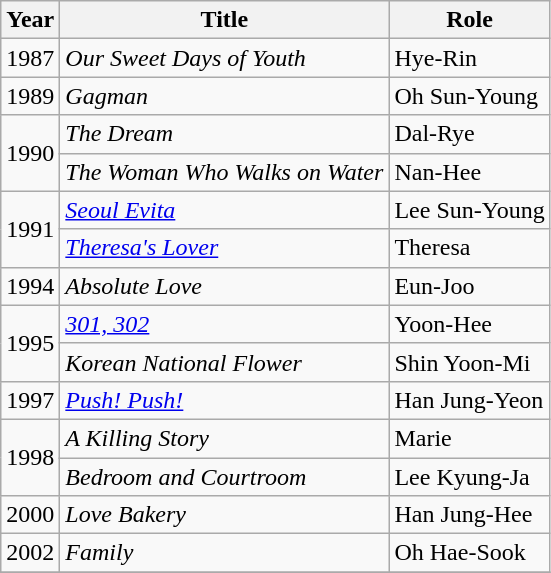<table class="wikitable">
<tr>
<th>Year</th>
<th>Title</th>
<th>Role</th>
</tr>
<tr>
<td>1987</td>
<td><em>Our Sweet Days of Youth</em></td>
<td>Hye-Rin</td>
</tr>
<tr>
<td>1989</td>
<td><em>Gagman</em></td>
<td>Oh Sun-Young</td>
</tr>
<tr>
<td rowspan=2>1990</td>
<td><em>The Dream</em></td>
<td>Dal-Rye</td>
</tr>
<tr>
<td><em>The Woman Who Walks on Water</em></td>
<td>Nan-Hee</td>
</tr>
<tr>
<td rowspan=2>1991</td>
<td><em><a href='#'>Seoul Evita</a></em></td>
<td>Lee Sun-Young</td>
</tr>
<tr>
<td><em><a href='#'>Theresa's Lover</a></em></td>
<td>Theresa</td>
</tr>
<tr>
<td>1994</td>
<td><em>Absolute Love</em></td>
<td>Eun-Joo</td>
</tr>
<tr>
<td rowspan=2>1995</td>
<td><em><a href='#'>301, 302</a></em></td>
<td>Yoon-Hee</td>
</tr>
<tr>
<td><em>Korean National Flower</em></td>
<td>Shin Yoon-Mi</td>
</tr>
<tr>
<td>1997</td>
<td><em><a href='#'>Push! Push!</a></em></td>
<td>Han Jung-Yeon</td>
</tr>
<tr>
<td rowspan=2>1998</td>
<td><em>A Killing Story</em></td>
<td>Marie</td>
</tr>
<tr>
<td><em>Bedroom and Courtroom</em></td>
<td>Lee Kyung-Ja</td>
</tr>
<tr>
<td>2000</td>
<td><em>Love Bakery</em></td>
<td>Han Jung-Hee</td>
</tr>
<tr>
<td>2002</td>
<td><em>Family</em></td>
<td>Oh Hae-Sook</td>
</tr>
<tr>
</tr>
</table>
